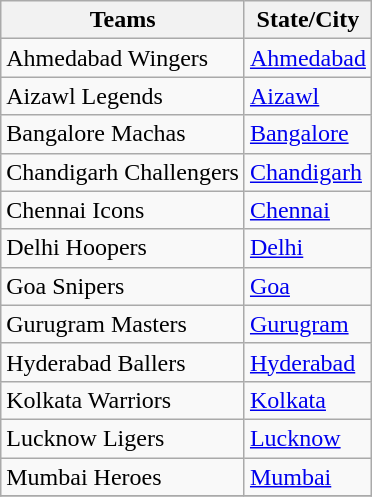<table class="wikitable">
<tr>
<th>Teams</th>
<th>State/City</th>
</tr>
<tr>
<td>Ahmedabad Wingers</td>
<td><a href='#'>Ahmedabad</a></td>
</tr>
<tr>
<td>Aizawl Legends</td>
<td><a href='#'>Aizawl</a></td>
</tr>
<tr>
<td>Bangalore Machas</td>
<td><a href='#'>Bangalore</a></td>
</tr>
<tr>
<td>Chandigarh Challengers</td>
<td><a href='#'>Chandigarh</a></td>
</tr>
<tr>
<td>Chennai Icons</td>
<td><a href='#'>Chennai</a></td>
</tr>
<tr>
<td>Delhi Hoopers</td>
<td><a href='#'>Delhi</a></td>
</tr>
<tr>
<td>Goa Snipers</td>
<td><a href='#'>Goa</a></td>
</tr>
<tr>
<td>Gurugram Masters</td>
<td><a href='#'>Gurugram</a></td>
</tr>
<tr>
<td>Hyderabad Ballers</td>
<td><a href='#'>Hyderabad</a></td>
</tr>
<tr>
<td>Kolkata Warriors</td>
<td><a href='#'>Kolkata</a></td>
</tr>
<tr>
<td>Lucknow Ligers</td>
<td><a href='#'>Lucknow</a></td>
</tr>
<tr>
<td>Mumbai Heroes</td>
<td><a href='#'>Mumbai</a></td>
</tr>
<tr>
</tr>
</table>
